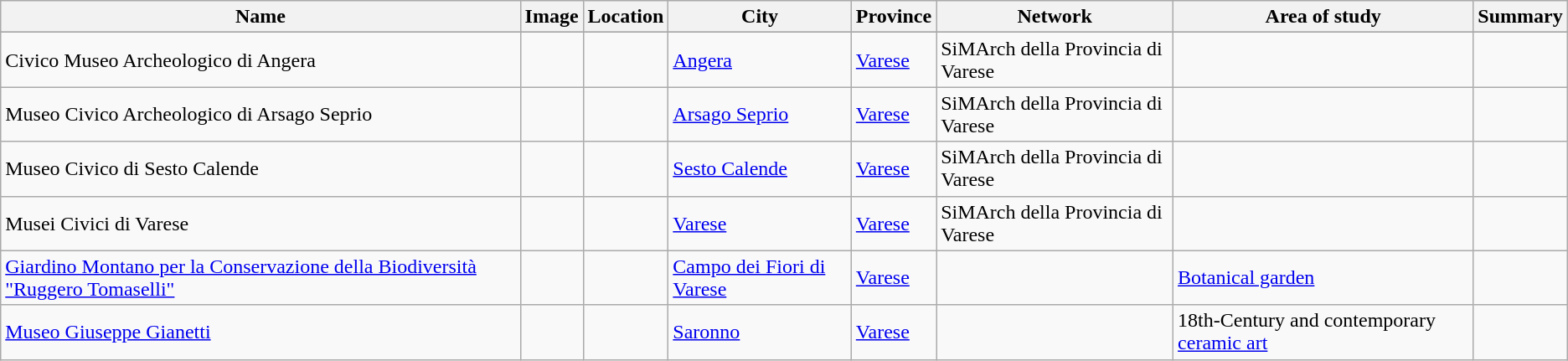<table class="wikitable sortable">
<tr>
<th>Name</th>
<th>Image</th>
<th>Location</th>
<th>City</th>
<th>Province</th>
<th>Network</th>
<th>Area of study</th>
<th>Summary</th>
</tr>
<tr>
</tr>
<tr>
<td>Civico Museo Archeologico di Angera</td>
<td></td>
<td></td>
<td><a href='#'>Angera</a></td>
<td><a href='#'>Varese</a></td>
<td>SiMArch della Provincia di Varese</td>
<td></td>
<td></td>
</tr>
<tr>
<td>Museo Civico Archeologico di Arsago Seprio</td>
<td></td>
<td></td>
<td><a href='#'>Arsago Seprio</a></td>
<td><a href='#'>Varese</a></td>
<td>SiMArch della Provincia di Varese</td>
<td></td>
<td></td>
</tr>
<tr>
<td>Museo Civico di Sesto Calende</td>
<td></td>
<td></td>
<td><a href='#'>Sesto Calende</a></td>
<td><a href='#'>Varese</a></td>
<td>SiMArch della Provincia di Varese</td>
<td></td>
<td></td>
</tr>
<tr>
<td>Musei Civici di Varese</td>
<td></td>
<td></td>
<td><a href='#'>Varese</a></td>
<td><a href='#'>Varese</a></td>
<td>SiMArch della Provincia di Varese</td>
<td></td>
<td></td>
</tr>
<tr>
<td><a href='#'>Giardino Montano per la Conservazione della Biodiversità "Ruggero Tomaselli"</a></td>
<td></td>
<td></td>
<td><a href='#'>Campo dei Fiori di Varese</a></td>
<td><a href='#'>Varese</a></td>
<td></td>
<td><a href='#'>Botanical garden</a></td>
<td></td>
</tr>
<tr>
<td><a href='#'>Museo Giuseppe Gianetti</a></td>
<td></td>
<td></td>
<td><a href='#'>Saronno</a></td>
<td><a href='#'>Varese</a></td>
<td></td>
<td>18th-Century and contemporary <a href='#'>ceramic art</a></td>
<td></td>
</tr>
</table>
